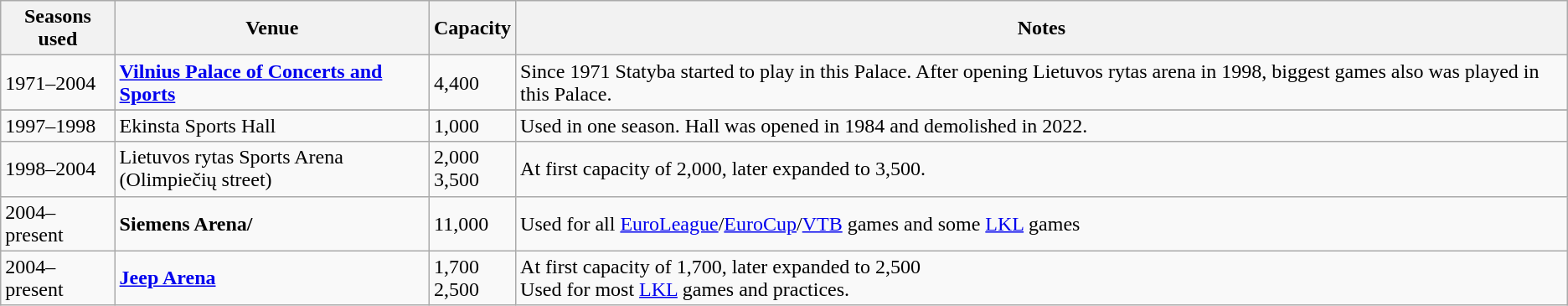<table class="wikitable">
<tr>
<th>Seasons<br>used</th>
<th>Venue</th>
<th>Capacity</th>
<th>Notes</th>
</tr>
<tr>
<td>1971–2004</td>
<td><strong><a href='#'>Vilnius Palace of Concerts and Sports</a></strong></td>
<td>4,400</td>
<td>Since 1971 Statyba started to play in this Palace. After opening Lietuvos rytas arena in 1998, biggest games also was played in this Palace.</td>
</tr>
<tr>
</tr>
<tr>
<td>1997–1998</td>
<td>Ekinsta Sports Hall</td>
<td>1,000</td>
<td>Used in one season. Hall was opened in 1984 and demolished in 2022.</td>
</tr>
<tr>
<td>1998–2004</td>
<td>Lietuvos rytas Sports Arena<br>(Olimpiečių street)</td>
<td>2,000<br>3,500</td>
<td>At first capacity of 2,000, later expanded to 3,500.</td>
</tr>
<tr>
<td>2004–present</td>
<td><strong>Siemens Arena/</strong></td>
<td>11,000</td>
<td>Used for all <a href='#'>EuroLeague</a>/<a href='#'>EuroCup</a>/<a href='#'>VTB</a> games and some <a href='#'>LKL</a> games</td>
</tr>
<tr>
<td>2004–present</td>
<td><strong><a href='#'>Jeep Arena</a></strong></td>
<td>1,700<br>2,500</td>
<td>At first capacity of 1,700, later expanded to 2,500<br>Used for most <a href='#'>LKL</a> games and practices.</td>
</tr>
</table>
